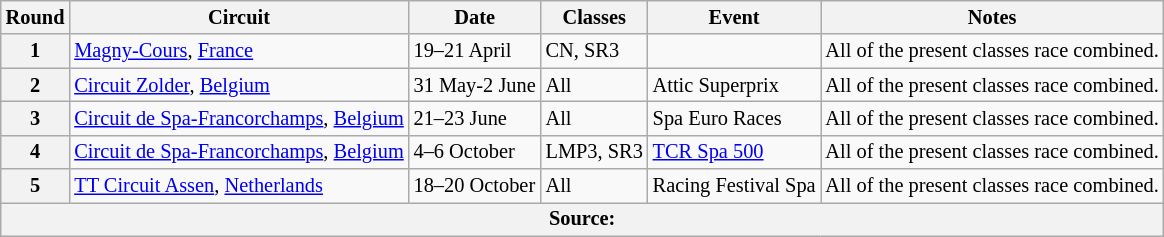<table class="wikitable" style="font-size: 85%;">
<tr>
<th>Round</th>
<th>Circuit</th>
<th>Date</th>
<th>Classes</th>
<th>Event</th>
<th>Notes</th>
</tr>
<tr>
<th>1</th>
<td> <a href='#'>Magny-Cours</a>, <a href='#'>France</a></td>
<td>19–21 April</td>
<td>CN, SR3</td>
<td></td>
<td>All of the present classes race combined.</td>
</tr>
<tr>
<th>2</th>
<td> <a href='#'>Circuit Zolder</a>, <a href='#'>Belgium</a></td>
<td>31 May-2 June</td>
<td>All</td>
<td>Attic Superprix</td>
<td>All of the present classes race combined.</td>
</tr>
<tr>
<th>3</th>
<td> <a href='#'>Circuit de Spa-Francorchamps</a>, <a href='#'>Belgium</a></td>
<td>21–23 June</td>
<td>All</td>
<td>Spa Euro Races</td>
<td>All of the present classes race combined.</td>
</tr>
<tr>
<th>4</th>
<td> <a href='#'>Circuit de Spa-Francorchamps</a>, <a href='#'>Belgium</a></td>
<td>4–6 October</td>
<td>LMP3, SR3</td>
<td><a href='#'>TCR Spa 500</a></td>
<td>All of the present classes race combined.</td>
</tr>
<tr>
<th>5</th>
<td> <a href='#'>TT Circuit Assen</a>, <a href='#'>Netherlands</a></td>
<td>18–20 October</td>
<td>All</td>
<td>Racing Festival Spa</td>
<td>All of the present classes race combined.</td>
</tr>
<tr>
<th colspan=6>Source:</th>
</tr>
</table>
